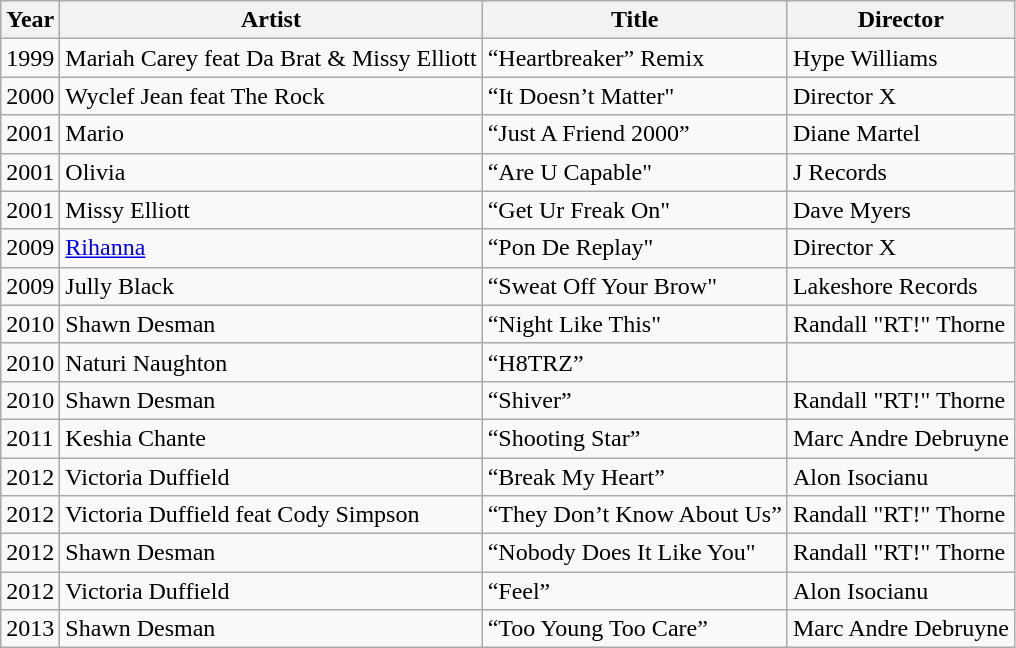<table class="wikitable">
<tr>
<th>Year</th>
<th>Artist</th>
<th>Title</th>
<th>Director</th>
</tr>
<tr>
<td>1999</td>
<td>Mariah Carey  feat Da Brat & Missy Elliott</td>
<td>“Heartbreaker”  Remix</td>
<td>Hype Williams</td>
</tr>
<tr>
<td>2000</td>
<td>Wyclef Jean  feat The Rock</td>
<td>“It Doesn’t  Matter"</td>
<td>Director X</td>
</tr>
<tr>
<td>2001</td>
<td>Mario</td>
<td>“Just A Friend  2000”</td>
<td>Diane Martel</td>
</tr>
<tr>
<td>2001</td>
<td>Olivia</td>
<td>“Are U  Capable"</td>
<td>J Records</td>
</tr>
<tr>
<td>2001</td>
<td>Missy Elliott</td>
<td>“Get Ur Freak  On"</td>
<td>Dave Myers</td>
</tr>
<tr>
<td>2009</td>
<td><a href='#'>Rihanna</a></td>
<td>“Pon De  Replay"</td>
<td>Director X</td>
</tr>
<tr>
<td>2009</td>
<td>Jully  Black</td>
<td>“Sweat Off  Your Brow"</td>
<td>Lakeshore  Records</td>
</tr>
<tr>
<td>2010</td>
<td>Shawn Desman</td>
<td>“Night Like  This"</td>
<td>Randall  "RT!" Thorne</td>
</tr>
<tr>
<td>2010</td>
<td>Naturi  Naughton</td>
<td>“H8TRZ”</td>
<td></td>
</tr>
<tr>
<td>2010</td>
<td>Shawn  Desman</td>
<td>“Shiver”</td>
<td>Randall  "RT!" Thorne</td>
</tr>
<tr>
<td>2011</td>
<td>Keshia Chante</td>
<td>“Shooting  Star”</td>
<td>Marc Andre  Debruyne</td>
</tr>
<tr>
<td>2012</td>
<td>Victoria  Duffield</td>
<td>“Break My  Heart”</td>
<td>Alon Isocianu</td>
</tr>
<tr>
<td>2012</td>
<td>Victoria  Duffield feat Cody Simpson</td>
<td>“They Don’t  Know About Us”</td>
<td>Randall  "RT!" Thorne</td>
</tr>
<tr>
<td>2012</td>
<td>Shawn Desman</td>
<td>“Nobody Does  It Like You"</td>
<td>Randall  "RT!" Thorne</td>
</tr>
<tr>
<td>2012</td>
<td>Victoria  Duffield</td>
<td>“Feel”</td>
<td>Alon Isocianu</td>
</tr>
<tr>
<td>2013</td>
<td>Shawn Desman</td>
<td>“Too Young Too  Care”</td>
<td>Marc Andre  Debruyne</td>
</tr>
</table>
